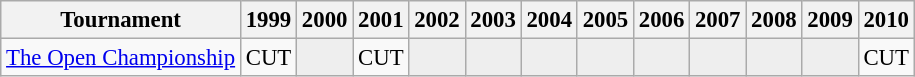<table class="wikitable" style="font-size:95%;text-align:center;">
<tr>
<th>Tournament</th>
<th>1999</th>
<th>2000</th>
<th>2001</th>
<th>2002</th>
<th>2003</th>
<th>2004</th>
<th>2005</th>
<th>2006</th>
<th>2007</th>
<th>2008</th>
<th>2009</th>
<th>2010</th>
</tr>
<tr>
<td><a href='#'>The Open Championship</a></td>
<td>CUT</td>
<td style="background:#eeeeee;"></td>
<td>CUT</td>
<td style="background:#eeeeee;"></td>
<td style="background:#eeeeee;"></td>
<td style="background:#eeeeee;"></td>
<td style="background:#eeeeee;"></td>
<td style="background:#eeeeee;"></td>
<td style="background:#eeeeee;"></td>
<td style="background:#eeeeee;"></td>
<td style="background:#eeeeee;"></td>
<td>CUT</td>
</tr>
</table>
